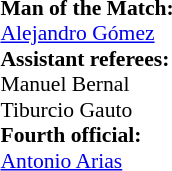<table width=50% style="font-size: 90%">
<tr>
<td><br><strong>Man of the Match:</strong>
<br> <a href='#'>Alejandro Gómez</a><br><strong>Assistant referees:</strong>
<br> Manuel Bernal
<br> Tiburcio Gauto
<br><strong>Fourth official:</strong>
<br> <a href='#'>Antonio Arias</a></td>
</tr>
</table>
